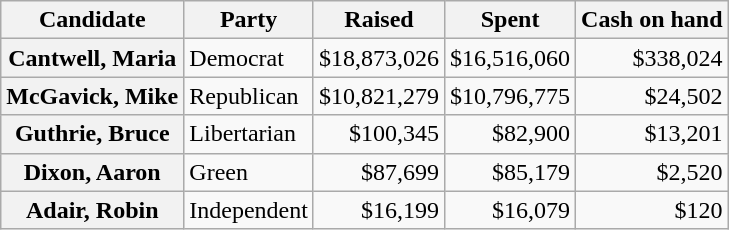<table class="wikitable" style="text-align:right">
<tr>
<th scope="col">Candidate</th>
<th scope="col">Party</th>
<th scope="col">Raised</th>
<th scope="col">Spent</th>
<th scope="col">Cash on hand</th>
</tr>
<tr>
<th scope="row">Cantwell, Maria</th>
<td style="text-align:left;">Democrat</td>
<td>$18,873,026</td>
<td>$16,516,060</td>
<td>$338,024</td>
</tr>
<tr>
<th scope="row">McGavick, Mike</th>
<td style="text-align:left;">Republican</td>
<td>$10,821,279</td>
<td>$10,796,775</td>
<td>$24,502</td>
</tr>
<tr>
<th scope="row">Guthrie, Bruce</th>
<td style="text-align:left;">Libertarian</td>
<td>$100,345</td>
<td>$82,900</td>
<td>$13,201</td>
</tr>
<tr>
<th scope="row">Dixon, Aaron</th>
<td style="text-align:left;">Green</td>
<td>$87,699</td>
<td>$85,179</td>
<td>$2,520</td>
</tr>
<tr>
<th scope="row">Adair, Robin</th>
<td style="text-align:left;">Independent</td>
<td>$16,199</td>
<td>$16,079</td>
<td>$120</td>
</tr>
</table>
